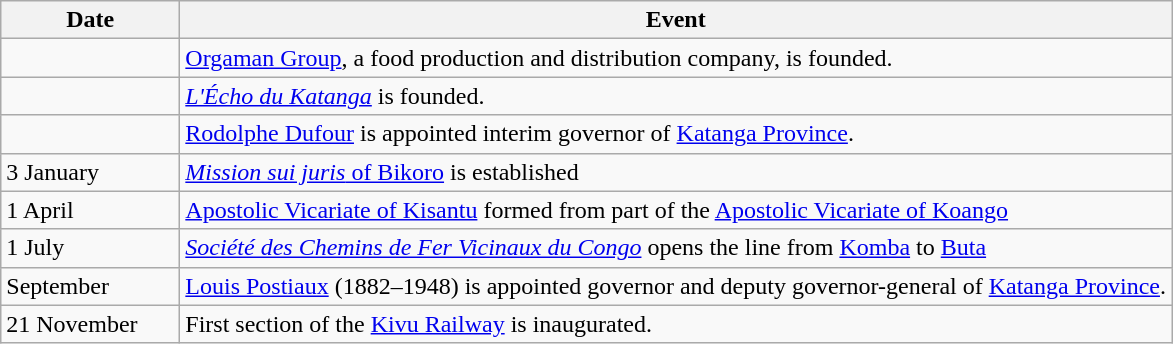<table class=wikitable>
<tr>
<th style="width:7em">Date</th>
<th>Event</th>
</tr>
<tr>
<td></td>
<td><a href='#'>Orgaman Group</a>, a food production and distribution company, is founded.</td>
</tr>
<tr>
<td></td>
<td><em><a href='#'>L'Écho du Katanga</a></em> is founded.</td>
</tr>
<tr>
<td></td>
<td><a href='#'>Rodolphe Dufour</a> is appointed interim governor of <a href='#'>Katanga Province</a>.</td>
</tr>
<tr>
<td>3 January</td>
<td><a href='#'><em>Mission sui juris</em> of Bikoro</a> is established</td>
</tr>
<tr>
<td>1 April</td>
<td><a href='#'>Apostolic Vicariate of Kisantu</a> formed from part of the <a href='#'>Apostolic Vicariate of Koango</a></td>
</tr>
<tr>
<td>1 July</td>
<td><em><a href='#'>Société des Chemins de Fer Vicinaux du Congo</a></em> opens the line from <a href='#'>Komba</a> to <a href='#'>Buta</a></td>
</tr>
<tr>
<td>September</td>
<td><a href='#'>Louis Postiaux</a> (1882–1948) is appointed governor and deputy governor-general of <a href='#'>Katanga Province</a>.</td>
</tr>
<tr>
<td>21 November</td>
<td>First section of the <a href='#'>Kivu Railway</a> is inaugurated.</td>
</tr>
</table>
